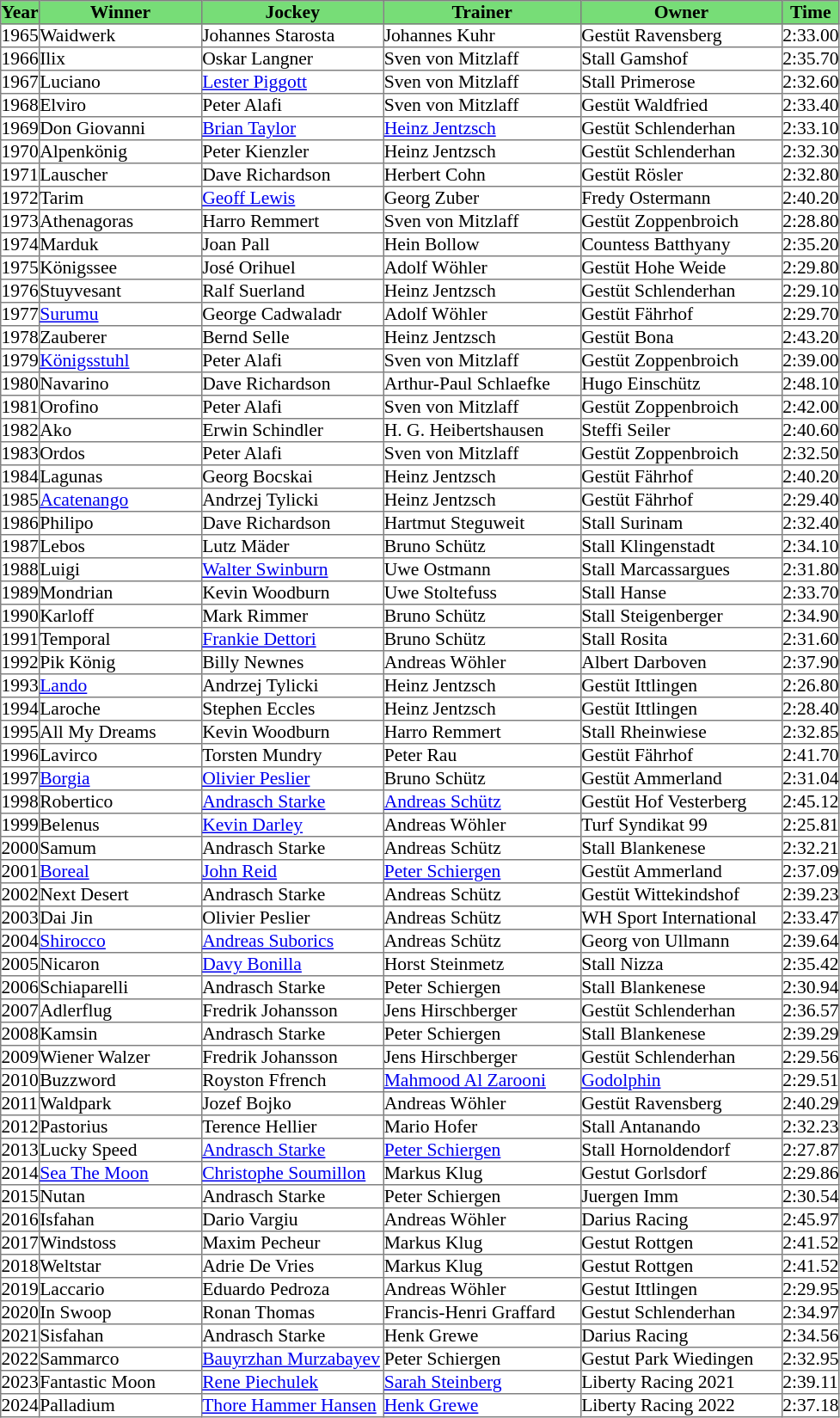<table class = "sortable" | border="1" cellpadding="0" style="border-collapse: collapse; font-size:90%">
<tr bgcolor="#77dd77" align="center">
<th>Year</th>
<th>Winner</th>
<th>Jockey</th>
<th>Trainer</th>
<th>Owner</th>
<th>Time</th>
</tr>
<tr>
<td>1965</td>
<td width=125px>Waidwerk</td>
<td width=140px>Johannes Starosta</td>
<td width=152px>Johannes Kuhr</td>
<td width=155px>Gestüt Ravensberg</td>
<td>2:33.00</td>
</tr>
<tr>
<td>1966</td>
<td>Ilix</td>
<td>Oskar Langner</td>
<td>Sven von Mitzlaff</td>
<td>Stall Gamshof</td>
<td>2:35.70</td>
</tr>
<tr>
<td>1967</td>
<td>Luciano</td>
<td><a href='#'>Lester Piggott</a></td>
<td>Sven von Mitzlaff</td>
<td>Stall Primerose</td>
<td>2:32.60</td>
</tr>
<tr>
<td>1968</td>
<td>Elviro</td>
<td>Peter Alafi</td>
<td>Sven von Mitzlaff</td>
<td>Gestüt Waldfried</td>
<td>2:33.40</td>
</tr>
<tr>
<td>1969</td>
<td>Don Giovanni</td>
<td><a href='#'>Brian Taylor</a></td>
<td><a href='#'>Heinz Jentzsch</a></td>
<td>Gestüt Schlenderhan</td>
<td>2:33.10</td>
</tr>
<tr>
<td>1970</td>
<td>Alpenkönig</td>
<td>Peter Kienzler</td>
<td>Heinz Jentzsch</td>
<td>Gestüt Schlenderhan</td>
<td>2:32.30</td>
</tr>
<tr>
<td>1971</td>
<td>Lauscher</td>
<td>Dave Richardson</td>
<td>Herbert Cohn</td>
<td>Gestüt Rösler</td>
<td>2:32.80</td>
</tr>
<tr>
<td>1972</td>
<td>Tarim</td>
<td><a href='#'>Geoff Lewis</a></td>
<td>Georg Zuber</td>
<td>Fredy Ostermann</td>
<td>2:40.20</td>
</tr>
<tr>
<td>1973</td>
<td>Athenagoras</td>
<td>Harro Remmert</td>
<td>Sven von Mitzlaff</td>
<td>Gestüt Zoppenbroich</td>
<td>2:28.80</td>
</tr>
<tr>
<td>1974</td>
<td>Marduk</td>
<td>Joan Pall</td>
<td>Hein Bollow</td>
<td>Countess Batthyany</td>
<td>2:35.20</td>
</tr>
<tr>
<td>1975</td>
<td>Königssee</td>
<td>José Orihuel</td>
<td>Adolf Wöhler</td>
<td>Gestüt Hohe Weide</td>
<td>2:29.80</td>
</tr>
<tr>
<td>1976</td>
<td>Stuyvesant</td>
<td>Ralf Suerland</td>
<td>Heinz Jentzsch</td>
<td>Gestüt Schlenderhan</td>
<td>2:29.10</td>
</tr>
<tr>
<td>1977</td>
<td><a href='#'>Surumu</a></td>
<td>George Cadwaladr</td>
<td>Adolf Wöhler</td>
<td>Gestüt Fährhof</td>
<td>2:29.70</td>
</tr>
<tr>
<td>1978</td>
<td>Zauberer</td>
<td>Bernd Selle</td>
<td>Heinz Jentzsch</td>
<td>Gestüt Bona</td>
<td>2:43.20</td>
</tr>
<tr>
<td>1979</td>
<td><a href='#'>Königsstuhl</a></td>
<td>Peter Alafi</td>
<td>Sven von Mitzlaff</td>
<td>Gestüt Zoppenbroich</td>
<td>2:39.00</td>
</tr>
<tr>
<td>1980</td>
<td>Navarino</td>
<td>Dave Richardson</td>
<td>Arthur-Paul Schlaefke</td>
<td>Hugo Einschütz</td>
<td>2:48.10</td>
</tr>
<tr>
<td>1981</td>
<td>Orofino</td>
<td>Peter Alafi</td>
<td>Sven von Mitzlaff</td>
<td>Gestüt Zoppenbroich</td>
<td>2:42.00</td>
</tr>
<tr>
<td>1982</td>
<td>Ako</td>
<td>Erwin Schindler</td>
<td>H. G. Heibertshausen </td>
<td>Steffi Seiler</td>
<td>2:40.60</td>
</tr>
<tr>
<td>1983</td>
<td>Ordos</td>
<td>Peter Alafi</td>
<td>Sven von Mitzlaff</td>
<td>Gestüt Zoppenbroich</td>
<td>2:32.50</td>
</tr>
<tr>
<td>1984</td>
<td>Lagunas</td>
<td>Georg Bocskai</td>
<td>Heinz Jentzsch</td>
<td>Gestüt Fährhof</td>
<td>2:40.20</td>
</tr>
<tr>
<td>1985</td>
<td><a href='#'>Acatenango</a></td>
<td>Andrzej Tylicki</td>
<td>Heinz Jentzsch</td>
<td>Gestüt Fährhof</td>
<td>2:29.40</td>
</tr>
<tr>
<td>1986</td>
<td>Philipo</td>
<td>Dave Richardson</td>
<td>Hartmut Steguweit</td>
<td>Stall Surinam</td>
<td>2:32.40</td>
</tr>
<tr>
<td>1987</td>
<td>Lebos</td>
<td>Lutz Mäder</td>
<td>Bruno Schütz</td>
<td>Stall Klingenstadt</td>
<td>2:34.10</td>
</tr>
<tr>
<td>1988</td>
<td>Luigi</td>
<td><a href='#'>Walter Swinburn</a></td>
<td>Uwe Ostmann</td>
<td>Stall Marcassargues</td>
<td>2:31.80</td>
</tr>
<tr>
<td>1989</td>
<td>Mondrian </td>
<td>Kevin Woodburn</td>
<td>Uwe Stoltefuss</td>
<td>Stall Hanse</td>
<td>2:33.70</td>
</tr>
<tr>
<td>1990</td>
<td>Karloff</td>
<td>Mark Rimmer</td>
<td>Bruno Schütz</td>
<td>Stall Steigenberger</td>
<td>2:34.90</td>
</tr>
<tr>
<td>1991</td>
<td>Temporal</td>
<td><a href='#'>Frankie Dettori</a></td>
<td>Bruno Schütz</td>
<td>Stall Rosita</td>
<td>2:31.60</td>
</tr>
<tr>
<td>1992</td>
<td>Pik König</td>
<td>Billy Newnes</td>
<td>Andreas Wöhler</td>
<td>Albert Darboven</td>
<td>2:37.90</td>
</tr>
<tr>
<td>1993</td>
<td><a href='#'>Lando</a></td>
<td>Andrzej Tylicki</td>
<td>Heinz Jentzsch</td>
<td>Gestüt Ittlingen</td>
<td>2:26.80</td>
</tr>
<tr>
<td>1994</td>
<td>Laroche</td>
<td>Stephen Eccles</td>
<td>Heinz Jentzsch</td>
<td>Gestüt Ittlingen</td>
<td>2:28.40</td>
</tr>
<tr>
<td>1995</td>
<td>All My Dreams</td>
<td>Kevin Woodburn</td>
<td>Harro Remmert</td>
<td>Stall Rheinwiese</td>
<td>2:32.85</td>
</tr>
<tr>
<td>1996</td>
<td>Lavirco</td>
<td>Torsten Mundry</td>
<td>Peter Rau</td>
<td>Gestüt Fährhof</td>
<td>2:41.70</td>
</tr>
<tr>
<td>1997</td>
<td><a href='#'>Borgia</a></td>
<td><a href='#'>Olivier Peslier</a></td>
<td>Bruno Schütz</td>
<td>Gestüt Ammerland</td>
<td>2:31.04</td>
</tr>
<tr>
<td>1998</td>
<td>Robertico</td>
<td><a href='#'>Andrasch Starke</a></td>
<td><a href='#'>Andreas Schütz</a></td>
<td>Gestüt Hof Vesterberg</td>
<td>2:45.12</td>
</tr>
<tr>
<td>1999</td>
<td>Belenus</td>
<td><a href='#'>Kevin Darley</a></td>
<td>Andreas Wöhler</td>
<td>Turf Syndikat 99</td>
<td>2:25.81</td>
</tr>
<tr>
<td>2000</td>
<td>Samum</td>
<td>Andrasch Starke</td>
<td>Andreas Schütz</td>
<td>Stall Blankenese</td>
<td>2:32.21</td>
</tr>
<tr>
<td>2001</td>
<td><a href='#'>Boreal</a></td>
<td><a href='#'>John Reid</a></td>
<td><a href='#'>Peter Schiergen</a></td>
<td>Gestüt Ammerland</td>
<td>2:37.09</td>
</tr>
<tr>
<td>2002</td>
<td>Next Desert</td>
<td>Andrasch Starke</td>
<td>Andreas Schütz</td>
<td>Gestüt Wittekindshof</td>
<td>2:39.23</td>
</tr>
<tr>
<td>2003</td>
<td>Dai Jin</td>
<td>Olivier Peslier</td>
<td>Andreas Schütz</td>
<td>WH Sport International</td>
<td>2:33.47</td>
</tr>
<tr>
<td>2004</td>
<td><a href='#'>Shirocco</a></td>
<td><a href='#'>Andreas Suborics</a></td>
<td>Andreas Schütz</td>
<td>Georg von Ullmann</td>
<td>2:39.64</td>
</tr>
<tr>
<td>2005</td>
<td>Nicaron</td>
<td><a href='#'>Davy Bonilla</a></td>
<td>Horst Steinmetz</td>
<td>Stall Nizza</td>
<td>2:35.42</td>
</tr>
<tr>
<td>2006</td>
<td>Schiaparelli</td>
<td>Andrasch Starke</td>
<td>Peter Schiergen</td>
<td>Stall Blankenese</td>
<td>2:30.94</td>
</tr>
<tr>
<td>2007</td>
<td>Adlerflug</td>
<td>Fredrik Johansson</td>
<td>Jens Hirschberger</td>
<td>Gestüt Schlenderhan</td>
<td>2:36.57</td>
</tr>
<tr>
<td>2008</td>
<td>Kamsin</td>
<td>Andrasch Starke</td>
<td>Peter Schiergen</td>
<td>Stall Blankenese</td>
<td>2:39.29</td>
</tr>
<tr>
<td>2009</td>
<td>Wiener Walzer</td>
<td>Fredrik Johansson</td>
<td>Jens Hirschberger</td>
<td>Gestüt Schlenderhan</td>
<td>2:29.56</td>
</tr>
<tr>
<td>2010</td>
<td>Buzzword</td>
<td>Royston Ffrench</td>
<td><a href='#'>Mahmood Al Zarooni</a></td>
<td><a href='#'>Godolphin</a></td>
<td>2:29.51</td>
</tr>
<tr>
<td>2011</td>
<td>Waldpark</td>
<td>Jozef Bojko</td>
<td>Andreas Wöhler</td>
<td>Gestüt Ravensberg</td>
<td>2:40.29</td>
</tr>
<tr>
<td>2012</td>
<td>Pastorius</td>
<td>Terence Hellier</td>
<td>Mario Hofer</td>
<td>Stall Antanando</td>
<td>2:32.23</td>
</tr>
<tr>
<td>2013</td>
<td>Lucky Speed</td>
<td><a href='#'>Andrasch Starke</a></td>
<td><a href='#'>Peter Schiergen</a></td>
<td>Stall Hornoldendorf</td>
<td>2:27.87</td>
</tr>
<tr>
<td>2014</td>
<td><a href='#'>Sea The Moon</a></td>
<td><a href='#'>Christophe Soumillon</a></td>
<td>Markus Klug</td>
<td>Gestut Gorlsdorf</td>
<td>2:29.86</td>
</tr>
<tr>
<td>2015</td>
<td>Nutan</td>
<td>Andrasch Starke</td>
<td>Peter Schiergen</td>
<td>Juergen Imm</td>
<td>2:30.54</td>
</tr>
<tr>
<td>2016</td>
<td>Isfahan</td>
<td>Dario Vargiu</td>
<td>Andreas Wöhler</td>
<td>Darius Racing</td>
<td>2:45.97</td>
</tr>
<tr>
<td>2017</td>
<td>Windstoss</td>
<td>Maxim Pecheur</td>
<td>Markus Klug</td>
<td>Gestut Rottgen</td>
<td>2:41.52</td>
</tr>
<tr>
<td>2018</td>
<td>Weltstar</td>
<td>Adrie De Vries</td>
<td>Markus Klug</td>
<td>Gestut Rottgen</td>
<td>2:41.52</td>
</tr>
<tr>
<td>2019</td>
<td>Laccario</td>
<td>Eduardo Pedroza</td>
<td>Andreas Wöhler</td>
<td>Gestut Ittlingen</td>
<td>2:29.95</td>
</tr>
<tr>
<td>2020</td>
<td>In Swoop</td>
<td>Ronan Thomas</td>
<td>Francis-Henri Graffard</td>
<td>Gestut Schlenderhan</td>
<td>2:34.97</td>
</tr>
<tr>
<td>2021</td>
<td>Sisfahan</td>
<td>Andrasch Starke</td>
<td>Henk Grewe</td>
<td>Darius Racing</td>
<td>2:34.56</td>
</tr>
<tr>
<td>2022</td>
<td>Sammarco</td>
<td><a href='#'>Bauyrzhan Murzabayev</a></td>
<td>Peter Schiergen</td>
<td>Gestut Park Wiedingen</td>
<td>2:32.95</td>
</tr>
<tr>
<td>2023</td>
<td>Fantastic Moon</td>
<td><a href='#'>Rene Piechulek</a></td>
<td><a href='#'>Sarah Steinberg</a></td>
<td>Liberty Racing 2021</td>
<td>2:39.11</td>
</tr>
<tr>
<td>2024</td>
<td>Palladium</td>
<td><a href='#'>Thore Hammer Hansen</a></td>
<td><a href='#'>Henk Grewe</a></td>
<td>Liberty Racing 2022</td>
<td>2:37.18</td>
</tr>
</table>
